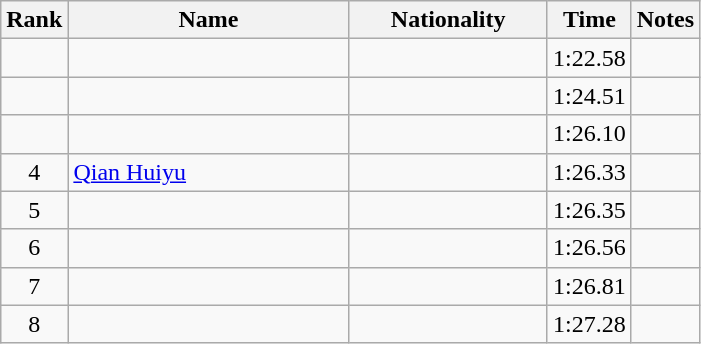<table class="wikitable sortable" style="text-align:center">
<tr>
<th>Rank</th>
<th style="width:180px">Name</th>
<th style="width:125px">Nationality</th>
<th>Time</th>
<th>Notes</th>
</tr>
<tr>
<td></td>
<td style="text-align:left;"></td>
<td style="text-align:left;"></td>
<td>1:22.58</td>
<td></td>
</tr>
<tr>
<td></td>
<td style="text-align:left;"></td>
<td style="text-align:left;"></td>
<td>1:24.51</td>
<td></td>
</tr>
<tr>
<td></td>
<td style="text-align:left;"></td>
<td style="text-align:left;"></td>
<td>1:26.10</td>
<td></td>
</tr>
<tr>
<td>4</td>
<td style="text-align:left;"><a href='#'>Qian Huiyu</a></td>
<td style="text-align:left;"></td>
<td>1:26.33</td>
<td></td>
</tr>
<tr>
<td>5</td>
<td style="text-align:left;"></td>
<td style="text-align:left;"></td>
<td>1:26.35</td>
<td></td>
</tr>
<tr>
<td>6</td>
<td style="text-align:left;"></td>
<td style="text-align:left;"></td>
<td>1:26.56</td>
<td></td>
</tr>
<tr>
<td>7</td>
<td style="text-align:left;"></td>
<td style="text-align:left;"></td>
<td>1:26.81</td>
<td></td>
</tr>
<tr>
<td>8</td>
<td style="text-align:left;"></td>
<td style="text-align:left;"></td>
<td>1:27.28</td>
<td></td>
</tr>
</table>
